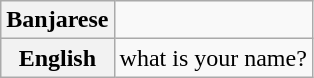<table class="wikitable">
<tr style="vertical-align: top;">
<th scope="row">Banjarese</th>
<td></td>
</tr>
<tr style="vertical-align: top;">
<th scope="row">English</th>
<td>what is your name?</td>
</tr>
</table>
